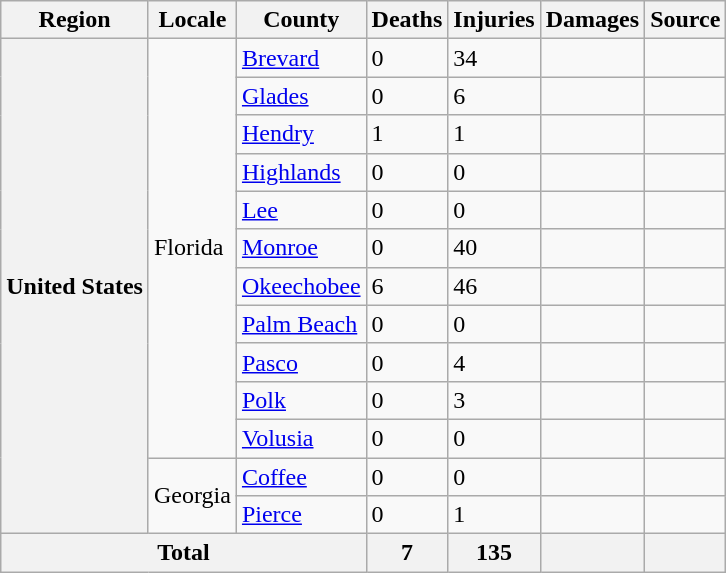<table class="wikitable"  style="float:left; margin:10px;">
<tr>
<th>Region</th>
<th>Locale</th>
<th>County</th>
<th>Deaths</th>
<th>Injuries</th>
<th>Damages</th>
<th>Source</th>
</tr>
<tr>
<th rowspan="13">United States</th>
<td rowspan="11">Florida</td>
<td><a href='#'>Brevard</a></td>
<td>0</td>
<td>34</td>
<td></td>
<td></td>
</tr>
<tr>
<td><a href='#'>Glades</a></td>
<td>0</td>
<td>6</td>
<td></td>
<td></td>
</tr>
<tr>
<td><a href='#'>Hendry</a></td>
<td>1</td>
<td>1</td>
<td></td>
<td></td>
</tr>
<tr>
<td><a href='#'>Highlands</a></td>
<td>0</td>
<td>0</td>
<td></td>
<td></td>
</tr>
<tr>
<td><a href='#'>Lee</a></td>
<td>0</td>
<td>0</td>
<td></td>
<td></td>
</tr>
<tr>
<td><a href='#'>Monroe</a></td>
<td>0</td>
<td>40</td>
<td></td>
<td></td>
</tr>
<tr>
<td><a href='#'>Okeechobee</a></td>
<td>6</td>
<td>46</td>
<td></td>
<td></td>
</tr>
<tr>
<td><a href='#'>Palm Beach</a></td>
<td>0</td>
<td>0</td>
<td></td>
<td></td>
</tr>
<tr>
<td><a href='#'>Pasco</a></td>
<td>0</td>
<td>4</td>
<td></td>
<td></td>
</tr>
<tr>
<td><a href='#'>Polk</a></td>
<td>0</td>
<td>3</td>
<td></td>
<td></td>
</tr>
<tr>
<td><a href='#'>Volusia</a></td>
<td>0</td>
<td>0</td>
<td></td>
<td></td>
</tr>
<tr>
<td rowspan="2">Georgia</td>
<td><a href='#'>Coffee</a></td>
<td>0</td>
<td>0</td>
<td></td>
<td></td>
</tr>
<tr>
<td><a href='#'>Pierce</a></td>
<td>0</td>
<td>1</td>
<td></td>
<td></td>
</tr>
<tr>
<th colspan="3">Total</th>
<th colspan="">7</th>
<th colspan="">135</th>
<th colspan=""></th>
<th colspan=""></th>
</tr>
</table>
